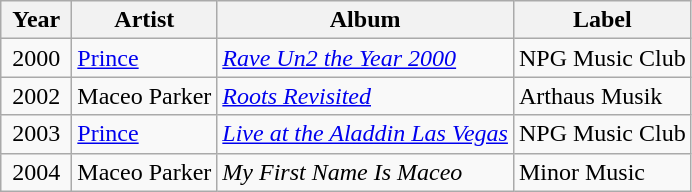<table class="wikitable">
<tr>
<th style="vertical-align:top; text-align:center; width:40px;">Year</th>
<th valign="top">Artist</th>
<th valign="top">Album</th>
<th valign="top">Label</th>
</tr>
<tr>
<td style="text-align:center; vertical-align:top;">2000</td>
<td valign="top"><a href='#'>Prince</a></td>
<td valign="top"><em><a href='#'>Rave Un2 the Year 2000</a></em></td>
<td valign="top">NPG Music Club</td>
</tr>
<tr>
<td style="text-align:center; vertical-align:top;">2002</td>
<td valign="top">Maceo Parker</td>
<td valign="top"><em><a href='#'>Roots Revisited</a></em></td>
<td valign="top">Arthaus Musik</td>
</tr>
<tr>
<td style="text-align:center; vertical-align:top;">2003</td>
<td valign="top"><a href='#'>Prince</a></td>
<td valign="top"><em><a href='#'>Live at the Aladdin Las Vegas</a></em></td>
<td valign="top">NPG Music Club</td>
</tr>
<tr>
<td style="text-align:center; vertical-align:top;">2004</td>
<td valign="top">Maceo Parker</td>
<td valign="top"><em>My First Name Is Maceo</em></td>
<td valign="top">Minor Music</td>
</tr>
</table>
